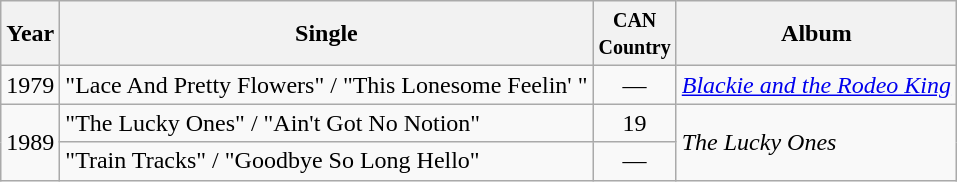<table class="wikitable">
<tr>
<th>Year</th>
<th>Single</th>
<th width="45"><small>CAN Country</small></th>
<th>Album</th>
</tr>
<tr>
<td>1979</td>
<td>"Lace And Pretty Flowers" / "This Lonesome Feelin' "</td>
<td align="center">—</td>
<td><em><a href='#'>Blackie and the Rodeo King</a></em></td>
</tr>
<tr>
<td rowspan="2">1989</td>
<td>"The Lucky Ones" / "Ain't Got No Notion"</td>
<td align="center">19</td>
<td rowspan="2"><em>The Lucky Ones</em></td>
</tr>
<tr>
<td>"Train Tracks" / "Goodbye So Long Hello"</td>
<td align="center">—</td>
</tr>
</table>
